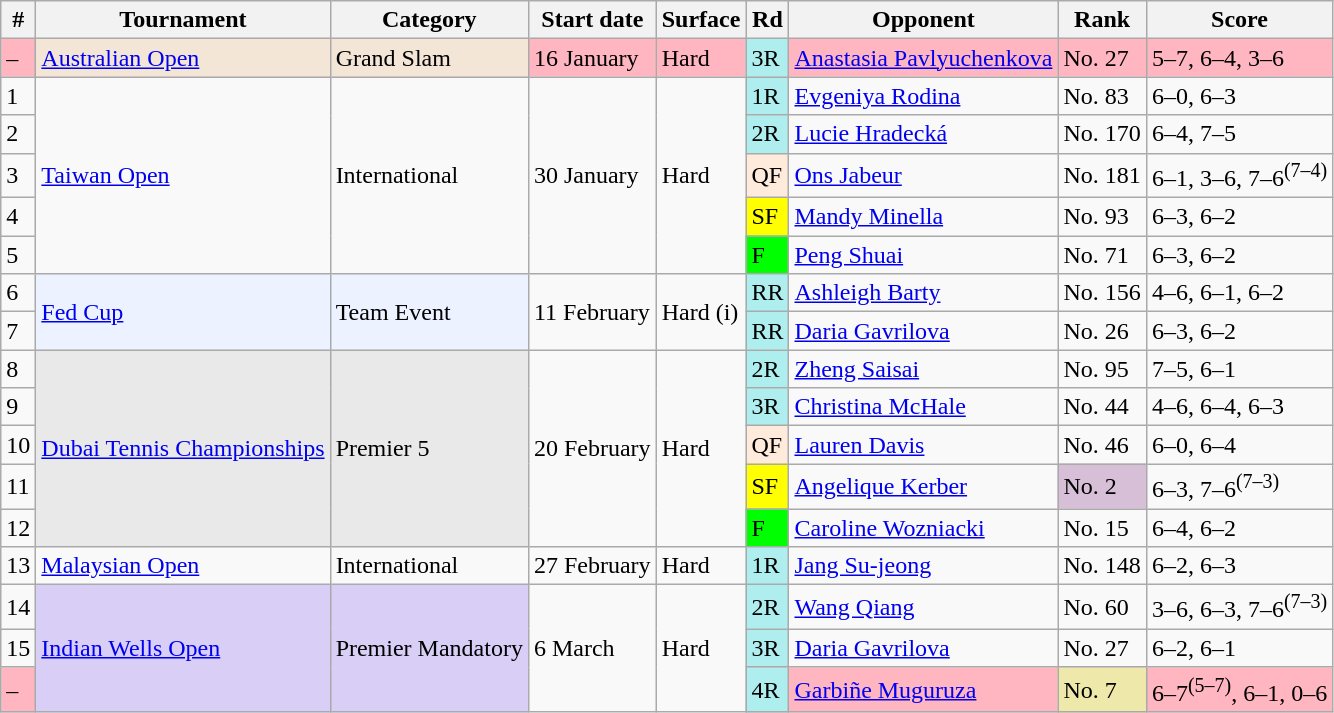<table class="wikitable sortable">
<tr>
<th scope="col">#</th>
<th scope="col">Tournament</th>
<th scope="col">Category</th>
<th scope="col">Start date</th>
<th scope="col">Surface</th>
<th scope="col">Rd</th>
<th scope="col">Opponent</th>
<th scope="col">Rank</th>
<th scope="col" class="unsortable">Score</th>
</tr>
<tr bgcolor=lightpink>
<td>–</td>
<td bgcolor=f3e6d7><a href='#'>Australian Open</a></td>
<td bgcolor=f3e6d7>Grand Slam</td>
<td>16 January</td>
<td>Hard</td>
<td style="background:#afeeee;">3R</td>
<td> <a href='#'>Anastasia Pavlyuchenkova</a></td>
<td>No. 27</td>
<td>5–7, 6–4, 3–6</td>
</tr>
<tr>
<td>1</td>
<td rowspan="5"><a href='#'>Taiwan Open</a></td>
<td rowspan="5">International</td>
<td rowspan="5">30 January</td>
<td rowspan="5">Hard</td>
<td style="background:#afeeee;">1R</td>
<td> <a href='#'>Evgeniya Rodina</a></td>
<td>No. 83</td>
<td>6–0, 6–3</td>
</tr>
<tr>
<td>2</td>
<td style="background:#afeeee;">2R</td>
<td> <a href='#'>Lucie Hradecká</a></td>
<td>No. 170</td>
<td>6–4, 7–5</td>
</tr>
<tr>
<td>3</td>
<td style="background:#ffebdc;">QF</td>
<td> <a href='#'>Ons Jabeur</a></td>
<td>No. 181</td>
<td>6–1, 3–6, 7–6<sup>(7–4)</sup></td>
</tr>
<tr>
<td>4</td>
<td style="background:yellow;">SF</td>
<td> <a href='#'>Mandy Minella</a></td>
<td>No. 93</td>
<td>6–3, 6–2</td>
</tr>
<tr>
<td>5</td>
<td style="background:lime;">F</td>
<td> <a href='#'>Peng Shuai</a></td>
<td>No. 71</td>
<td>6–3, 6–2</td>
</tr>
<tr>
<td>6</td>
<td bgcolor=ECF2FF rowspan=2><a href='#'>Fed Cup</a></td>
<td bgcolor=ECF2FF rowspan=2>Team Event</td>
<td rowspan=2>11 February</td>
<td rowspan=2>Hard (i)</td>
<td bgcolor=afeeee>RR</td>
<td> <a href='#'>Ashleigh Barty</a></td>
<td>No. 156</td>
<td>4–6, 6–1, 6–2</td>
</tr>
<tr>
<td>7</td>
<td bgcolor=afeeee>RR</td>
<td> <a href='#'>Daria Gavrilova</a></td>
<td>No. 26</td>
<td>6–3, 6–2</td>
</tr>
<tr>
<td>8</td>
<td style="background:#E9E9E9;" rowspan=5><a href='#'>Dubai Tennis Championships</a></td>
<td style="background:#E9E9E9;" rowspan=5>Premier 5</td>
<td rowspan=5>20 February</td>
<td rowspan=5>Hard</td>
<td style="background:#afeeee;">2R</td>
<td> <a href='#'>Zheng Saisai</a></td>
<td>No. 95</td>
<td>7–5, 6–1</td>
</tr>
<tr>
<td>9</td>
<td style="background:#afeeee;">3R</td>
<td> <a href='#'>Christina McHale</a></td>
<td>No. 44</td>
<td>4–6, 6–4, 6–3</td>
</tr>
<tr>
<td>10</td>
<td style="background:#ffebdc;">QF</td>
<td> <a href='#'>Lauren Davis</a></td>
<td>No. 46</td>
<td>6–0, 6–4</td>
</tr>
<tr>
<td>11</td>
<td style="background:yellow;">SF</td>
<td> <a href='#'>Angelique Kerber</a></td>
<td bgcolor=thistle>No. 2</td>
<td>6–3, 7–6<sup>(7–3)</sup></td>
</tr>
<tr>
<td>12</td>
<td style="background:lime;">F</td>
<td> <a href='#'>Caroline Wozniacki</a></td>
<td>No. 15</td>
<td>6–4, 6–2</td>
</tr>
<tr>
<td>13</td>
<td><a href='#'>Malaysian Open</a></td>
<td>International</td>
<td>27 February</td>
<td>Hard</td>
<td style="background:#afeeee;">1R</td>
<td> <a href='#'>Jang Su-jeong</a></td>
<td>No. 148</td>
<td>6–2, 6–3</td>
</tr>
<tr>
<td>14</td>
<td style="background:#d8cef6;" rowspan=3><a href='#'>Indian Wells Open</a></td>
<td style="background:#d8cef6;" rowspan=3>Premier Mandatory</td>
<td rowspan=3>6 March</td>
<td rowspan=3>Hard</td>
<td style="background:#afeeee;">2R</td>
<td> <a href='#'>Wang Qiang</a></td>
<td>No. 60</td>
<td>3–6, 6–3, 7–6<sup>(7–3)</sup></td>
</tr>
<tr>
<td>15</td>
<td style="background:#afeeee;">3R</td>
<td> <a href='#'>Daria Gavrilova</a></td>
<td>No. 27</td>
<td>6–2, 6–1</td>
</tr>
<tr bgcolor=lightpink>
<td>–</td>
<td style="background:#afeeee;">4R</td>
<td> <a href='#'>Garbiñe Muguruza</a></td>
<td bgcolor=eee8aa>No. 7</td>
<td>6–7<sup>(5–7)</sup>, 6–1, 0–6</td>
</tr>
</table>
